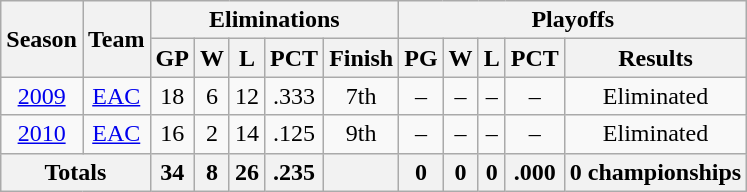<table class=wikitable style="text-align:center">
<tr>
<th rowspan=2>Season</th>
<th rowspan=2>Team</th>
<th colspan="5">Eliminations</th>
<th colspan="5">Playoffs</th>
</tr>
<tr>
<th>GP</th>
<th>W</th>
<th>L</th>
<th>PCT</th>
<th>Finish</th>
<th>PG</th>
<th>W</th>
<th>L</th>
<th>PCT</th>
<th>Results</th>
</tr>
<tr>
<td><a href='#'>2009</a></td>
<td><a href='#'>EAC</a></td>
<td>18</td>
<td>6</td>
<td>12</td>
<td>.333</td>
<td>7th</td>
<td>–</td>
<td>–</td>
<td>–</td>
<td>–</td>
<td>Eliminated</td>
</tr>
<tr>
<td><a href='#'>2010</a></td>
<td><a href='#'>EAC</a></td>
<td>16</td>
<td>2</td>
<td>14</td>
<td>.125</td>
<td>9th</td>
<td>–</td>
<td>–</td>
<td>–</td>
<td>–</td>
<td>Eliminated</td>
</tr>
<tr>
<th colspan="2">Totals</th>
<th>34</th>
<th>8</th>
<th>26</th>
<th>.235</th>
<th></th>
<th>0</th>
<th>0</th>
<th>0</th>
<th>.000</th>
<th>0 championships</th>
</tr>
</table>
